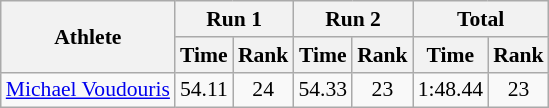<table class="wikitable"  border="1" style="font-size:90%">
<tr>
<th rowspan="2">Athlete</th>
<th colspan="2">Run 1</th>
<th colspan="2">Run 2</th>
<th colspan="2">Total</th>
</tr>
<tr>
<th>Time</th>
<th>Rank</th>
<th>Time</th>
<th>Rank</th>
<th>Time</th>
<th>Rank</th>
</tr>
<tr>
<td><a href='#'>Michael Voudouris</a></td>
<td align="center">54.11</td>
<td align="center">24</td>
<td align="center">54.33</td>
<td align="center">23</td>
<td align="center">1:48.44</td>
<td align="center">23</td>
</tr>
</table>
